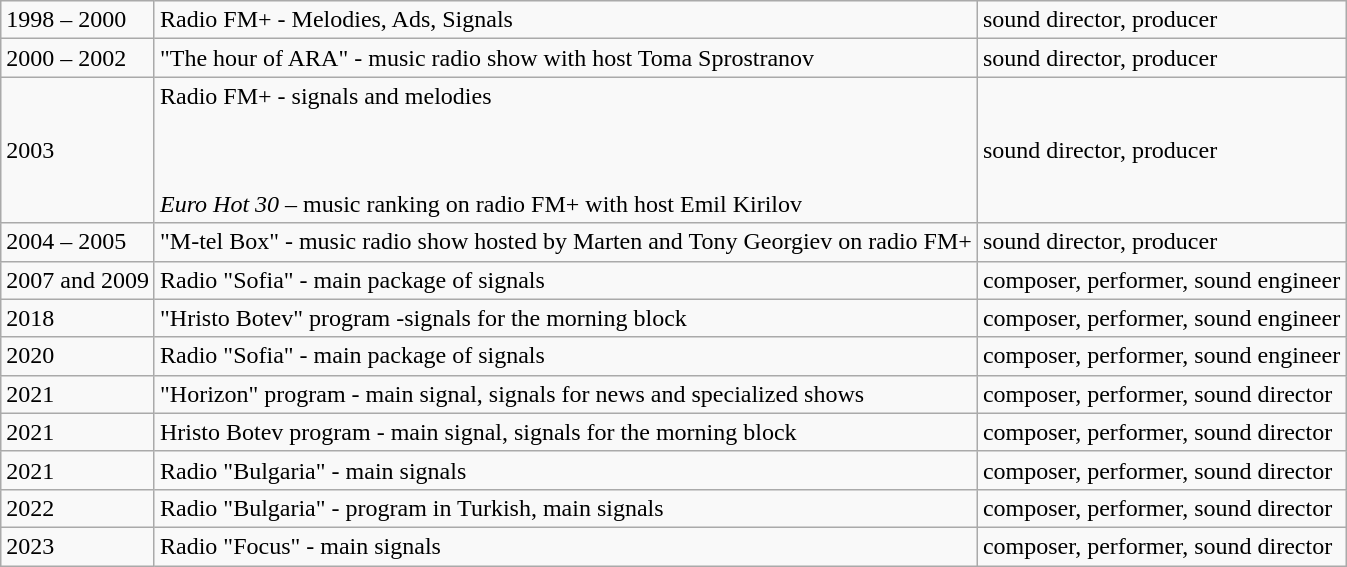<table class="wikitable sortable">
<tr>
<td>1998 – 2000</td>
<td>Radio FM+ - Melodies, Ads, Signals</td>
<td>sound director, producer</td>
</tr>
<tr>
<td>2000 – 2002</td>
<td>"The hour of ARA" - music radio show with host Toma Sprostranov</td>
<td>sound director, producer</td>
</tr>
<tr>
<td>2003</td>
<td>Radio FM+ - signals and melodies<br><br><br><br> <em>Euro Hot 30</em> – music ranking on radio FM+ with host Emil Kirilov</td>
<td>sound director, producer</td>
</tr>
<tr>
<td>2004 – 2005</td>
<td>"M-tel Box" - music radio show hosted by Marten and Tony Georgiev on radio FM+</td>
<td>sound director, producer</td>
</tr>
<tr>
<td>2007 and 2009</td>
<td>Radio "Sofia" - main package of signals</td>
<td>composer, performer, sound engineer</td>
</tr>
<tr>
<td>2018</td>
<td>"Hristo Botev" program -signals for the morning block</td>
<td>composer, performer, sound engineer</td>
</tr>
<tr>
<td>2020</td>
<td>Radio "Sofia" - main package of signals</td>
<td>composer, performer, sound engineer</td>
</tr>
<tr>
<td>2021</td>
<td>"Horizon" program - main signal, signals for news and specialized shows</td>
<td>composer, performer, sound director</td>
</tr>
<tr>
<td>2021</td>
<td>Hristo Botev program - main signal, signals for the morning block</td>
<td>composer, performer, sound director</td>
</tr>
<tr>
<td>2021</td>
<td>Radio "Bulgaria" - main signals</td>
<td>composer, performer, sound director</td>
</tr>
<tr>
<td>2022</td>
<td>Radio "Bulgaria" - program in Turkish, main signals</td>
<td>composer, performer, sound director</td>
</tr>
<tr>
<td>2023</td>
<td>Radio "Focus" - main signals</td>
<td>composer, performer, sound director</td>
</tr>
</table>
